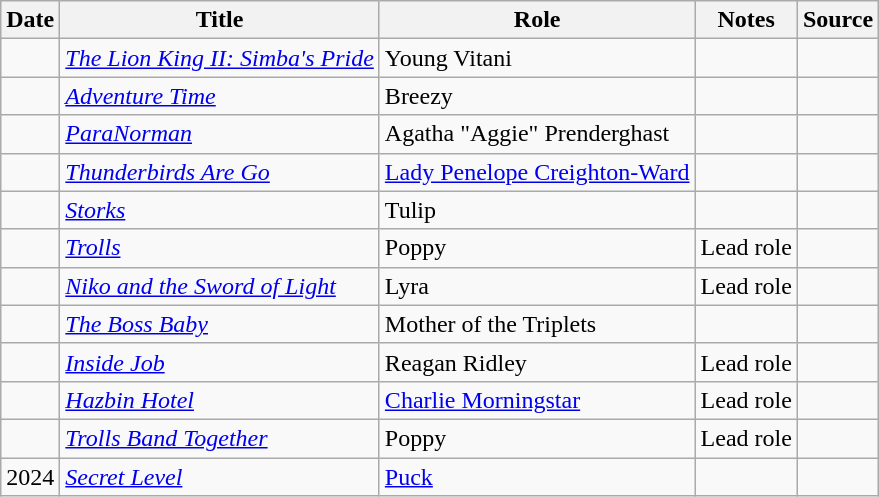<table class="wikitable sortable plainrowheaders">
<tr>
<th>Date</th>
<th>Title</th>
<th>Role</th>
<th class="unsortable">Notes</th>
<th class="unsortable">Source</th>
</tr>
<tr>
<td></td>
<td><em><a href='#'>The Lion King II: Simba's Pride</a></em></td>
<td>Young Vitani</td>
<td></td>
<td></td>
</tr>
<tr>
<td></td>
<td><em><a href='#'>Adventure Time</a></em></td>
<td>Breezy</td>
<td></td>
<td></td>
</tr>
<tr>
<td></td>
<td><em><a href='#'>ParaNorman</a></em></td>
<td>Agatha "Aggie" Prenderghast</td>
<td></td>
<td></td>
</tr>
<tr>
<td></td>
<td><em><a href='#'>Thunderbirds Are Go</a></em></td>
<td><a href='#'>Lady Penelope Creighton-Ward</a></td>
<td></td>
<td></td>
</tr>
<tr>
<td></td>
<td><em><a href='#'>Storks</a></em></td>
<td>Tulip</td>
<td></td>
<td></td>
</tr>
<tr>
<td></td>
<td><em><a href='#'>Trolls</a></em></td>
<td>Poppy</td>
<td>Lead role</td>
<td></td>
</tr>
<tr>
<td></td>
<td><em><a href='#'>Niko and the Sword of Light</a></em></td>
<td>Lyra</td>
<td>Lead role</td>
<td></td>
</tr>
<tr>
<td></td>
<td><em><a href='#'>The Boss Baby</a></em></td>
<td>Mother of the Triplets</td>
<td></td>
<td></td>
</tr>
<tr>
<td></td>
<td><em><a href='#'>Inside Job</a></em></td>
<td>Reagan Ridley</td>
<td>Lead role</td>
<td></td>
</tr>
<tr>
<td></td>
<td><em><a href='#'>Hazbin Hotel</a></em></td>
<td><a href='#'>Charlie Morningstar</a></td>
<td>Lead role</td>
<td></td>
</tr>
<tr>
<td></td>
<td><em><a href='#'>Trolls Band Together</a></em></td>
<td>Poppy</td>
<td>Lead role</td>
<td></td>
</tr>
<tr>
<td>2024</td>
<td><em><a href='#'>Secret Level</a></em></td>
<td><a href='#'>Puck</a></td>
<td></td>
<td></td>
</tr>
</table>
